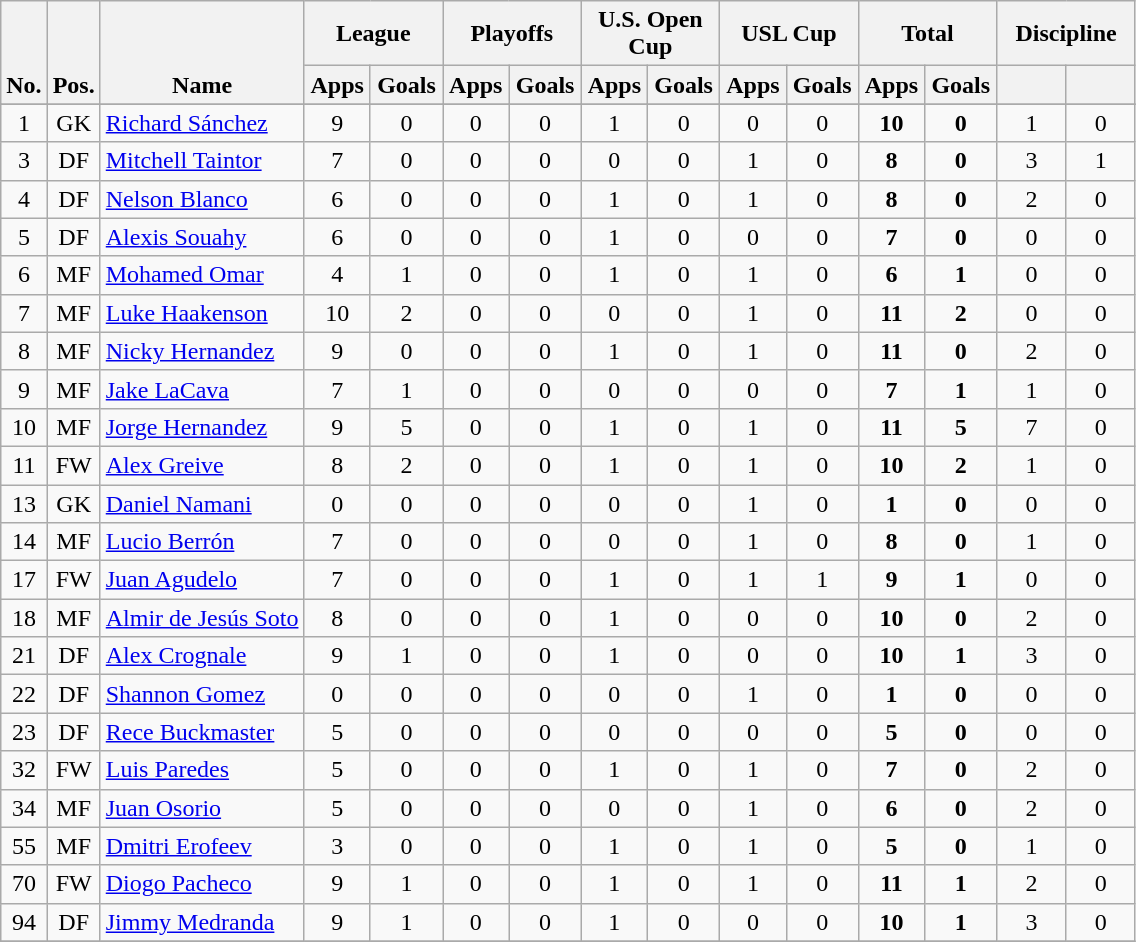<table class="wikitable" style="text-align:center">
<tr>
<th rowspan="2" style="vertical-align:bottom;">No.</th>
<th rowspan="2" style="vertical-align:bottom;">Pos.</th>
<th rowspan="2" style="vertical-align:bottom;">Name</th>
<th colspan="2" style="width:85px;">League</th>
<th colspan="2" style="width:85px;">Playoffs</th>
<th colspan="2" style="width:85px;">U.S. Open Cup</th>
<th colspan="2" style="width:85px;">USL Cup</th>
<th colspan="2" style="width:85px;">Total</th>
<th colspan="2" style="width:85px;">Discipline</th>
</tr>
<tr>
<th>Apps</th>
<th>Goals</th>
<th>Apps</th>
<th>Goals</th>
<th>Apps</th>
<th>Goals</th>
<th>Apps</th>
<th>Goals</th>
<th>Apps</th>
<th>Goals</th>
<th></th>
<th></th>
</tr>
<tr>
</tr>
<tr>
<td>1</td>
<td>GK</td>
<td align="left"> <a href='#'>Richard Sánchez</a></td>
<td>9</td>
<td>0</td>
<td>0</td>
<td>0</td>
<td>1</td>
<td>0</td>
<td>0</td>
<td>0</td>
<td><strong>10</strong></td>
<td><strong>0</strong></td>
<td>1</td>
<td 0>0</td>
</tr>
<tr>
<td>3</td>
<td>DF</td>
<td align="left"> <a href='#'>Mitchell Taintor</a></td>
<td>7</td>
<td>0</td>
<td>0</td>
<td>0</td>
<td>0</td>
<td>0</td>
<td>1</td>
<td>0</td>
<td><strong>8</strong></td>
<td><strong>0</strong></td>
<td>3</td>
<td>1</td>
</tr>
<tr>
<td>4</td>
<td>DF</td>
<td align="left"> <a href='#'>Nelson Blanco</a></td>
<td>6</td>
<td>0</td>
<td>0</td>
<td>0</td>
<td>1</td>
<td>0</td>
<td>1</td>
<td>0</td>
<td><strong>8</strong></td>
<td><strong>0</strong></td>
<td>2</td>
<td>0</td>
</tr>
<tr>
<td>5</td>
<td>DF</td>
<td align="left"> <a href='#'>Alexis Souahy</a></td>
<td>6</td>
<td>0</td>
<td>0</td>
<td>0</td>
<td>1</td>
<td>0</td>
<td>0</td>
<td>0</td>
<td><strong>7</strong></td>
<td><strong>0</strong></td>
<td>0</td>
<td 0>0</td>
</tr>
<tr>
<td>6</td>
<td>MF</td>
<td align="left"> <a href='#'>Mohamed Omar</a></td>
<td>4</td>
<td>1</td>
<td>0</td>
<td>0</td>
<td>1</td>
<td>0</td>
<td>1</td>
<td>0</td>
<td><strong>6</strong></td>
<td><strong>1</strong></td>
<td>0</td>
<td>0</td>
</tr>
<tr>
<td>7</td>
<td>MF</td>
<td align="left"> <a href='#'>Luke Haakenson</a></td>
<td>10</td>
<td>2</td>
<td>0</td>
<td>0</td>
<td>0</td>
<td>0</td>
<td>1</td>
<td>0</td>
<td><strong>11</strong></td>
<td><strong>2</strong></td>
<td>0</td>
<td 0>0</td>
</tr>
<tr>
<td>8</td>
<td>MF</td>
<td align="left"> <a href='#'>Nicky Hernandez</a></td>
<td>9</td>
<td>0</td>
<td>0</td>
<td>0</td>
<td>1</td>
<td>0</td>
<td>1</td>
<td>0</td>
<td><strong>11</strong></td>
<td><strong>0</strong></td>
<td>2</td>
<td>0</td>
</tr>
<tr>
<td>9</td>
<td>MF</td>
<td align="left"> <a href='#'>Jake LaCava</a></td>
<td>7</td>
<td>1</td>
<td>0</td>
<td>0</td>
<td>0</td>
<td>0</td>
<td>0</td>
<td>0</td>
<td><strong>7</strong></td>
<td><strong>1</strong></td>
<td>1</td>
<td 0>0</td>
</tr>
<tr>
<td>10</td>
<td>MF</td>
<td align="left"> <a href='#'>Jorge Hernandez</a></td>
<td>9</td>
<td>5</td>
<td>0</td>
<td>0</td>
<td>1</td>
<td>0</td>
<td>1</td>
<td>0</td>
<td><strong>11</strong></td>
<td><strong>5</strong></td>
<td>7</td>
<td 0>0</td>
</tr>
<tr>
<td>11</td>
<td>FW</td>
<td align="left"> <a href='#'>Alex Greive</a></td>
<td>8</td>
<td>2</td>
<td>0</td>
<td>0</td>
<td>1</td>
<td>0</td>
<td>1</td>
<td>0</td>
<td><strong>10</strong></td>
<td><strong>2</strong></td>
<td>1</td>
<td 0>0</td>
</tr>
<tr>
<td>13</td>
<td>GK</td>
<td align="left"> <a href='#'>Daniel Namani</a></td>
<td>0</td>
<td>0</td>
<td>0</td>
<td>0</td>
<td>0</td>
<td>0</td>
<td>1</td>
<td>0</td>
<td><strong>1</strong></td>
<td><strong>0</strong></td>
<td>0</td>
<td>0</td>
</tr>
<tr>
<td>14</td>
<td>MF</td>
<td align="left"> <a href='#'>Lucio Berrón</a></td>
<td>7</td>
<td>0</td>
<td>0</td>
<td>0</td>
<td>0</td>
<td>0</td>
<td>1</td>
<td>0</td>
<td><strong>8</strong></td>
<td><strong>0</strong></td>
<td>1</td>
<td 0>0</td>
</tr>
<tr>
<td>17</td>
<td>FW</td>
<td align="left"> <a href='#'>Juan Agudelo</a></td>
<td>7</td>
<td>0</td>
<td>0</td>
<td>0</td>
<td>1</td>
<td>0</td>
<td>1</td>
<td>1</td>
<td><strong>9</strong></td>
<td><strong>1</strong></td>
<td>0</td>
<td 0>0</td>
</tr>
<tr>
<td>18</td>
<td>MF</td>
<td align="left"> <a href='#'>Almir de Jesús Soto</a></td>
<td>8</td>
<td>0</td>
<td>0</td>
<td>0</td>
<td>1</td>
<td>0</td>
<td>0</td>
<td>0</td>
<td><strong>10</strong></td>
<td><strong>0</strong></td>
<td>2</td>
<td 0>0</td>
</tr>
<tr>
<td>21</td>
<td>DF</td>
<td align="left"> <a href='#'>Alex Crognale</a></td>
<td>9</td>
<td>1</td>
<td>0</td>
<td>0</td>
<td>1</td>
<td>0</td>
<td>0</td>
<td>0</td>
<td><strong>10</strong></td>
<td><strong>1</strong></td>
<td>3</td>
<td 0>0</td>
</tr>
<tr>
<td>22</td>
<td>DF</td>
<td align="left"> <a href='#'>Shannon Gomez</a></td>
<td>0</td>
<td>0</td>
<td>0</td>
<td>0</td>
<td>0</td>
<td>0</td>
<td>1</td>
<td>0</td>
<td><strong>1</strong></td>
<td><strong>0</strong></td>
<td>0</td>
<td>0</td>
</tr>
<tr>
<td>23</td>
<td>DF</td>
<td align="left"> <a href='#'>Rece Buckmaster</a></td>
<td>5</td>
<td>0</td>
<td>0</td>
<td>0</td>
<td>0</td>
<td>0</td>
<td>0</td>
<td>0</td>
<td><strong>5</strong></td>
<td><strong>0</strong></td>
<td>0</td>
<td 0>0</td>
</tr>
<tr>
<td>32</td>
<td>FW</td>
<td align="left"> <a href='#'>Luis Paredes</a></td>
<td>5</td>
<td>0</td>
<td>0</td>
<td>0</td>
<td>1</td>
<td>0</td>
<td>1</td>
<td>0</td>
<td><strong>7</strong></td>
<td><strong>0</strong></td>
<td>2</td>
<td>0</td>
</tr>
<tr>
<td>34</td>
<td>MF</td>
<td align="left"> <a href='#'>Juan Osorio</a></td>
<td>5</td>
<td>0</td>
<td>0</td>
<td>0</td>
<td>0</td>
<td>0</td>
<td>1</td>
<td>0</td>
<td><strong>6</strong></td>
<td><strong>0</strong></td>
<td>2</td>
<td>0</td>
</tr>
<tr>
<td>55</td>
<td>MF</td>
<td align="left"> <a href='#'>Dmitri Erofeev</a></td>
<td>3</td>
<td>0</td>
<td>0</td>
<td>0</td>
<td>1</td>
<td>0</td>
<td>1</td>
<td>0</td>
<td><strong>5</strong></td>
<td><strong>0</strong></td>
<td>1</td>
<td>0</td>
</tr>
<tr>
<td>70</td>
<td>FW</td>
<td align="left"> <a href='#'>Diogo Pacheco</a></td>
<td>9</td>
<td>1</td>
<td>0</td>
<td>0</td>
<td>1</td>
<td>0</td>
<td>1</td>
<td>0</td>
<td><strong>11</strong></td>
<td><strong>1</strong></td>
<td>2</td>
<td 0>0</td>
</tr>
<tr>
<td>94</td>
<td>DF</td>
<td align="left"> <a href='#'>Jimmy Medranda</a></td>
<td>9</td>
<td>1</td>
<td>0</td>
<td>0</td>
<td>1</td>
<td>0</td>
<td>0</td>
<td>0</td>
<td><strong>10</strong></td>
<td><strong>1</strong></td>
<td>3</td>
<td>0</td>
</tr>
<tr>
</tr>
</table>
